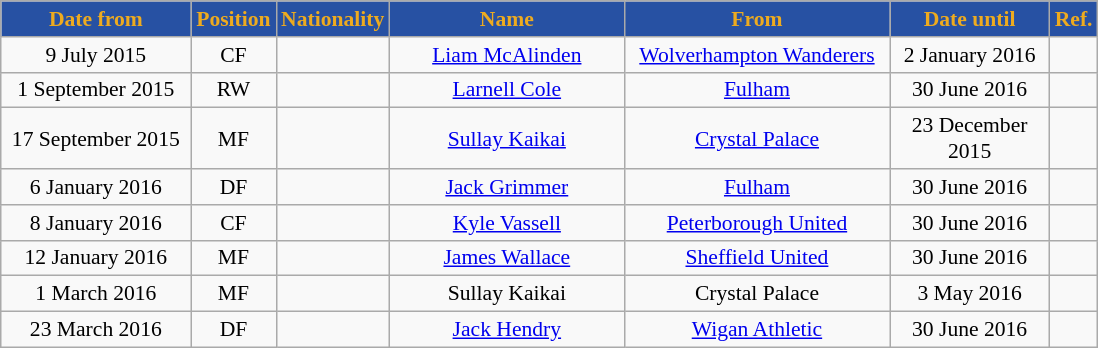<table class="wikitable"  style="text-align:center; font-size:90%; ">
<tr>
<th style="background:#2751A3; color:#EEAB1F; width:120px;">Date from</th>
<th style="background:#2751A3; color:#EEAB1F; width:50px;">Position</th>
<th style="background:#2751A3; color:#EEAB1F; width:50px;">Nationality</th>
<th style="background:#2751A3; color:#EEAB1F; width:150px;">Name</th>
<th style="background:#2751A3; color:#EEAB1F; width:170px;">From</th>
<th style="background:#2751A3; color:#EEAB1F; width:100px;">Date until</th>
<th style="background:#2751A3; color:#EEAB1F; width:25px;">Ref.</th>
</tr>
<tr>
<td>9 July 2015</td>
<td>CF</td>
<td></td>
<td><a href='#'>Liam McAlinden</a></td>
<td><a href='#'>Wolverhampton Wanderers</a></td>
<td>2 January 2016</td>
<td></td>
</tr>
<tr>
<td>1 September 2015</td>
<td>RW</td>
<td></td>
<td><a href='#'>Larnell Cole</a></td>
<td><a href='#'>Fulham</a></td>
<td>30 June 2016</td>
<td></td>
</tr>
<tr>
<td>17 September 2015</td>
<td>MF</td>
<td></td>
<td><a href='#'>Sullay Kaikai</a></td>
<td><a href='#'>Crystal Palace</a></td>
<td>23 December 2015</td>
<td></td>
</tr>
<tr>
<td>6 January 2016</td>
<td>DF</td>
<td></td>
<td><a href='#'>Jack Grimmer</a></td>
<td><a href='#'>Fulham</a></td>
<td>30 June 2016</td>
<td></td>
</tr>
<tr>
<td>8 January 2016</td>
<td>CF</td>
<td></td>
<td><a href='#'>Kyle Vassell</a></td>
<td><a href='#'>Peterborough United</a></td>
<td>30 June 2016</td>
<td></td>
</tr>
<tr>
<td>12 January 2016</td>
<td>MF</td>
<td></td>
<td><a href='#'>James Wallace</a></td>
<td><a href='#'>Sheffield United</a></td>
<td>30 June 2016</td>
<td></td>
</tr>
<tr>
<td>1 March 2016</td>
<td>MF</td>
<td></td>
<td>Sullay Kaikai</td>
<td>Crystal Palace</td>
<td>3 May 2016</td>
<td></td>
</tr>
<tr>
<td>23 March 2016</td>
<td>DF</td>
<td></td>
<td><a href='#'>Jack Hendry</a></td>
<td><a href='#'>Wigan Athletic</a></td>
<td>30 June 2016</td>
<td></td>
</tr>
</table>
